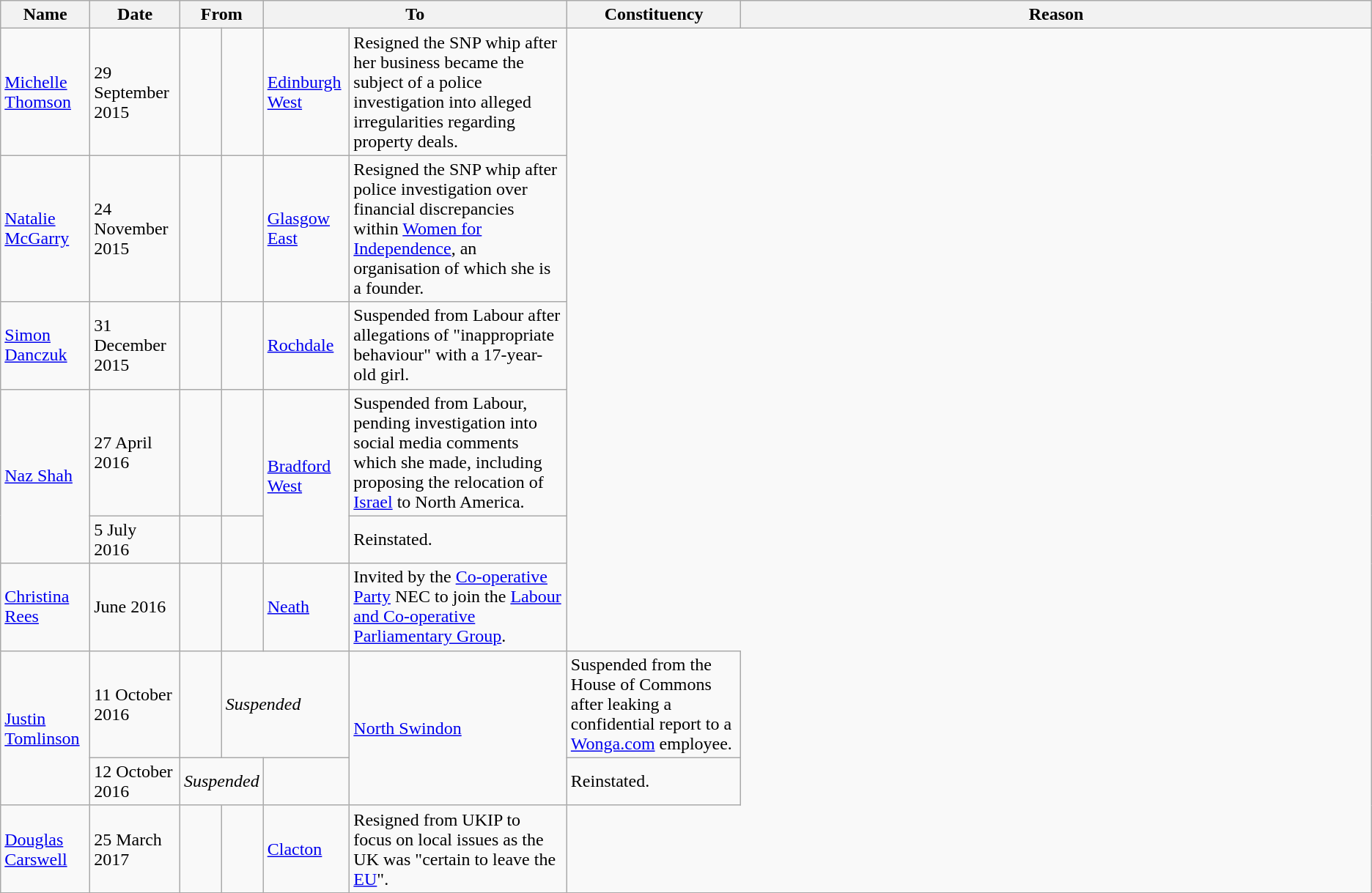<table class="wikitable sortable">
<tr>
<th>Name</th>
<th>Date</th>
<th colspan="2">From</th>
<th colspan="2">To</th>
<th>Constituency</th>
<th width="46%">Reason</th>
</tr>
<tr>
<td><a href='#'>Michelle Thomson</a></td>
<td>29 September 2015</td>
<td></td>
<td></td>
<td><a href='#'>Edinburgh West</a></td>
<td>Resigned the SNP whip after her business became the subject of a police investigation into alleged irregularities regarding property deals.</td>
</tr>
<tr>
<td><a href='#'>Natalie McGarry</a></td>
<td>24 November 2015</td>
<td></td>
<td></td>
<td><a href='#'>Glasgow East</a></td>
<td>Resigned the SNP whip after police investigation over financial discrepancies within <a href='#'>Women for Independence</a>, an organisation of which she is a founder.</td>
</tr>
<tr>
<td><a href='#'>Simon Danczuk</a></td>
<td>31 December 2015</td>
<td></td>
<td></td>
<td><a href='#'>Rochdale</a></td>
<td>Suspended from Labour after allegations of "inappropriate behaviour" with a 17-year-old girl.</td>
</tr>
<tr>
<td rowspan="2"><a href='#'>Naz Shah</a></td>
<td>27 April 2016</td>
<td></td>
<td></td>
<td rowspan="2"><a href='#'>Bradford West</a></td>
<td>Suspended from Labour, pending investigation into social media comments which she made, including proposing the relocation of <a href='#'>Israel</a> to North America.</td>
</tr>
<tr>
<td>5 July 2016</td>
<td></td>
<td></td>
<td>Reinstated.</td>
</tr>
<tr>
<td><a href='#'>Christina Rees</a></td>
<td>June 2016</td>
<td></td>
<td></td>
<td><a href='#'>Neath</a></td>
<td>Invited by the <a href='#'>Co-operative Party</a> NEC to join the <a href='#'>Labour and Co-operative Parliamentary Group</a>.</td>
</tr>
<tr>
<td rowspan="2"><a href='#'>Justin Tomlinson</a></td>
<td>11 October 2016</td>
<td></td>
<td colspan="2"><em>Suspended</em></td>
<td rowspan="2"><a href='#'>North Swindon</a></td>
<td>Suspended from the House of Commons after leaking a confidential report to a <a href='#'>Wonga.com</a> employee.</td>
</tr>
<tr>
<td>12 October 2016</td>
<td colspan="2"><em>Suspended</em></td>
<td></td>
<td>Reinstated.</td>
</tr>
<tr>
<td><a href='#'>Douglas Carswell</a></td>
<td>25 March 2017</td>
<td></td>
<td></td>
<td><a href='#'>Clacton</a></td>
<td>Resigned from UKIP to focus on local issues as the UK was "certain to leave the <a href='#'>EU</a>".</td>
</tr>
</table>
